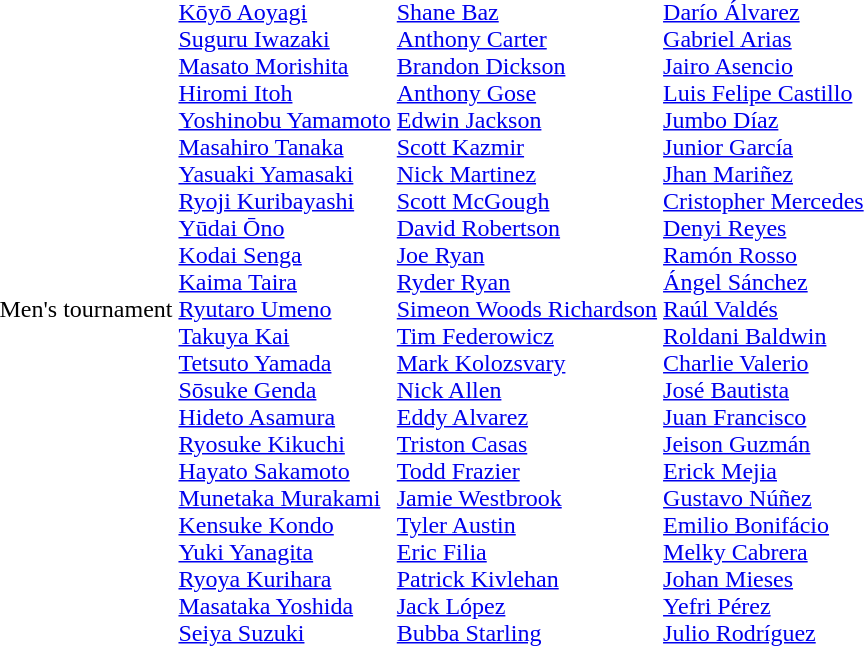<table>
<tr>
<td>Men's tournament</td>
<td><br><a href='#'>Kōyō Aoyagi</a><br><a href='#'>Suguru Iwazaki</a><br><a href='#'>Masato Morishita</a><br><a href='#'>Hiromi Itoh</a><br><a href='#'>Yoshinobu Yamamoto</a><br><a href='#'>Masahiro Tanaka</a><br><a href='#'>Yasuaki Yamasaki</a><br><a href='#'>Ryoji Kuribayashi</a><br><a href='#'>Yūdai Ōno</a><br><a href='#'>Kodai Senga</a><br><a href='#'>Kaima Taira</a><br><a href='#'>Ryutaro Umeno</a><br><a href='#'>Takuya Kai</a><br><a href='#'>Tetsuto Yamada</a><br><a href='#'>Sōsuke Genda</a><br><a href='#'>Hideto Asamura</a><br><a href='#'>Ryosuke Kikuchi</a><br><a href='#'>Hayato Sakamoto</a><br><a href='#'>Munetaka Murakami</a><br><a href='#'>Kensuke Kondo</a><br><a href='#'>Yuki Yanagita</a><br><a href='#'>Ryoya Kurihara</a><br><a href='#'>Masataka Yoshida</a><br><a href='#'>Seiya Suzuki</a></td>
<td><br><a href='#'>Shane Baz</a><br><a href='#'>Anthony Carter</a><br><a href='#'>Brandon Dickson</a><br><a href='#'>Anthony Gose</a><br><a href='#'>Edwin Jackson</a><br><a href='#'>Scott Kazmir</a><br><a href='#'>Nick Martinez</a><br><a href='#'>Scott McGough</a><br><a href='#'>David Robertson</a><br><a href='#'>Joe Ryan</a><br><a href='#'>Ryder Ryan</a><br><a href='#'>Simeon Woods Richardson</a><br><a href='#'>Tim Federowicz</a><br><a href='#'>Mark Kolozsvary</a><br><a href='#'>Nick Allen</a><br><a href='#'>Eddy Alvarez</a><br><a href='#'>Triston Casas</a><br><a href='#'>Todd Frazier</a><br><a href='#'>Jamie Westbrook</a><br><a href='#'>Tyler Austin</a><br><a href='#'>Eric Filia</a><br><a href='#'>Patrick Kivlehan</a><br><a href='#'>Jack López</a><br><a href='#'>Bubba Starling</a></td>
<td><br><a href='#'>Darío Álvarez</a><br><a href='#'>Gabriel Arias</a><br><a href='#'>Jairo Asencio</a><br><a href='#'>Luis Felipe Castillo</a><br><a href='#'>Jumbo Díaz</a><br><a href='#'>Junior García</a><br><a href='#'>Jhan Mariñez</a><br><a href='#'>Cristopher Mercedes</a><br><a href='#'>Denyi Reyes</a><br><a href='#'>Ramón Rosso</a><br><a href='#'>Ángel Sánchez</a><br><a href='#'>Raúl Valdés</a><br><a href='#'>Roldani Baldwin</a><br><a href='#'>Charlie Valerio</a><br><a href='#'>José Bautista</a><br><a href='#'>Juan Francisco</a><br><a href='#'>Jeison Guzmán</a><br><a href='#'>Erick Mejia</a><br><a href='#'>Gustavo Núñez</a><br><a href='#'>Emilio Bonifácio</a><br><a href='#'>Melky Cabrera</a><br><a href='#'>Johan Mieses</a><br><a href='#'>Yefri Pérez</a><br><a href='#'>Julio Rodríguez</a></td>
</tr>
</table>
